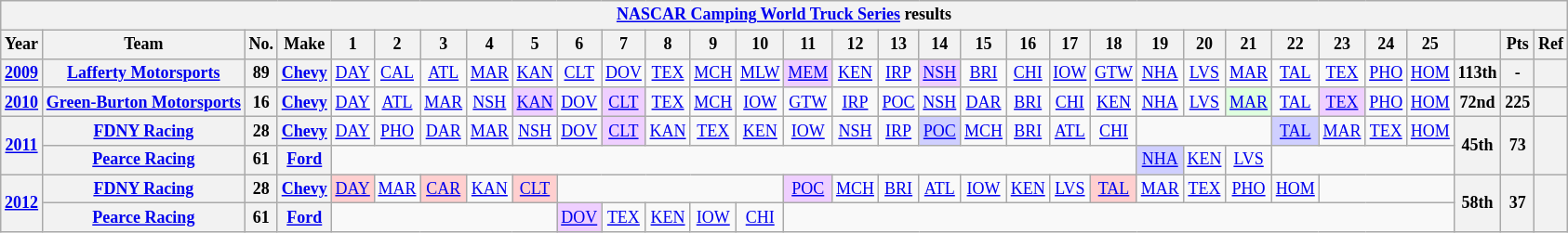<table class="wikitable" style="text-align:center; font-size:75%">
<tr>
<th colspan=32><a href='#'>NASCAR Camping World Truck Series</a> results</th>
</tr>
<tr>
<th>Year</th>
<th>Team</th>
<th>No.</th>
<th>Make</th>
<th>1</th>
<th>2</th>
<th>3</th>
<th>4</th>
<th>5</th>
<th>6</th>
<th>7</th>
<th>8</th>
<th>9</th>
<th>10</th>
<th>11</th>
<th>12</th>
<th>13</th>
<th>14</th>
<th>15</th>
<th>16</th>
<th>17</th>
<th>18</th>
<th>19</th>
<th>20</th>
<th>21</th>
<th>22</th>
<th>23</th>
<th>24</th>
<th>25</th>
<th></th>
<th>Pts</th>
<th>Ref</th>
</tr>
<tr>
<th><a href='#'>2009</a></th>
<th><a href='#'>Lafferty Motorsports</a></th>
<th>89</th>
<th><a href='#'>Chevy</a></th>
<td><a href='#'>DAY</a></td>
<td><a href='#'>CAL</a></td>
<td><a href='#'>ATL</a></td>
<td><a href='#'>MAR</a></td>
<td><a href='#'>KAN</a></td>
<td><a href='#'>CLT</a></td>
<td><a href='#'>DOV</a></td>
<td><a href='#'>TEX</a></td>
<td><a href='#'>MCH</a></td>
<td><a href='#'>MLW</a></td>
<td style="background:#EFCFFF;"><a href='#'>MEM</a><br></td>
<td><a href='#'>KEN</a></td>
<td><a href='#'>IRP</a></td>
<td style="background:#EFCFFF;"><a href='#'>NSH</a><br></td>
<td><a href='#'>BRI</a></td>
<td><a href='#'>CHI</a></td>
<td><a href='#'>IOW</a></td>
<td><a href='#'>GTW</a></td>
<td><a href='#'>NHA</a></td>
<td><a href='#'>LVS</a></td>
<td><a href='#'>MAR</a></td>
<td><a href='#'>TAL</a></td>
<td><a href='#'>TEX</a></td>
<td><a href='#'>PHO</a></td>
<td><a href='#'>HOM</a></td>
<th>113th</th>
<th>-</th>
<th></th>
</tr>
<tr>
<th><a href='#'>2010</a></th>
<th><a href='#'>Green-Burton Motorsports</a></th>
<th>16</th>
<th><a href='#'>Chevy</a></th>
<td><a href='#'>DAY</a></td>
<td><a href='#'>ATL</a></td>
<td><a href='#'>MAR</a></td>
<td><a href='#'>NSH</a></td>
<td style="background:#EFCFFF;"><a href='#'>KAN</a><br></td>
<td><a href='#'>DOV</a></td>
<td style="background:#EFCFFF;"><a href='#'>CLT</a><br></td>
<td><a href='#'>TEX</a></td>
<td><a href='#'>MCH</a></td>
<td><a href='#'>IOW</a></td>
<td><a href='#'>GTW</a></td>
<td><a href='#'>IRP</a></td>
<td><a href='#'>POC</a></td>
<td><a href='#'>NSH</a></td>
<td><a href='#'>DAR</a></td>
<td><a href='#'>BRI</a></td>
<td><a href='#'>CHI</a></td>
<td><a href='#'>KEN</a></td>
<td><a href='#'>NHA</a></td>
<td><a href='#'>LVS</a></td>
<td style="background:#DFFFDF;"><a href='#'>MAR</a><br></td>
<td><a href='#'>TAL</a></td>
<td style="background:#EFCFFF;"><a href='#'>TEX</a><br></td>
<td><a href='#'>PHO</a></td>
<td><a href='#'>HOM</a></td>
<th>72nd</th>
<th>225</th>
<th></th>
</tr>
<tr>
<th rowspan=2><a href='#'>2011</a></th>
<th><a href='#'>FDNY Racing</a></th>
<th>28</th>
<th><a href='#'>Chevy</a></th>
<td><a href='#'>DAY</a></td>
<td><a href='#'>PHO</a></td>
<td><a href='#'>DAR</a></td>
<td><a href='#'>MAR</a></td>
<td><a href='#'>NSH</a></td>
<td><a href='#'>DOV</a></td>
<td style="background:#EFCFFF;"><a href='#'>CLT</a><br></td>
<td><a href='#'>KAN</a></td>
<td><a href='#'>TEX</a></td>
<td><a href='#'>KEN</a></td>
<td><a href='#'>IOW</a></td>
<td><a href='#'>NSH</a></td>
<td><a href='#'>IRP</a></td>
<td style="background:#CFCFFF;"><a href='#'>POC</a><br></td>
<td><a href='#'>MCH</a></td>
<td><a href='#'>BRI</a></td>
<td><a href='#'>ATL</a></td>
<td><a href='#'>CHI</a></td>
<td colspan=3></td>
<td style="background:#CFCFFF;"><a href='#'>TAL</a><br></td>
<td><a href='#'>MAR</a></td>
<td><a href='#'>TEX</a></td>
<td><a href='#'>HOM</a></td>
<th rowspan=2>45th</th>
<th rowspan=2>73</th>
<th rowspan=2></th>
</tr>
<tr>
<th><a href='#'>Pearce Racing</a></th>
<th>61</th>
<th><a href='#'>Ford</a></th>
<td colspan=18></td>
<td style="background:#CFCFFF;"><a href='#'>NHA</a><br></td>
<td><a href='#'>KEN</a></td>
<td><a href='#'>LVS</a></td>
<td colspan=4></td>
</tr>
<tr>
<th rowspan=2><a href='#'>2012</a></th>
<th><a href='#'>FDNY Racing</a></th>
<th>28</th>
<th><a href='#'>Chevy</a></th>
<td style="background:#FFCFCF;"><a href='#'>DAY</a><br></td>
<td><a href='#'>MAR</a></td>
<td style="background:#FFCFCF;"><a href='#'>CAR</a><br></td>
<td><a href='#'>KAN</a></td>
<td style="background:#FFCFCF;"><a href='#'>CLT</a><br></td>
<td colspan=5></td>
<td style="background:#EFCFFF;"><a href='#'>POC</a><br></td>
<td><a href='#'>MCH</a></td>
<td><a href='#'>BRI</a></td>
<td><a href='#'>ATL</a></td>
<td><a href='#'>IOW</a></td>
<td><a href='#'>KEN</a></td>
<td><a href='#'>LVS</a></td>
<td style="background:#FFCFCF;"><a href='#'>TAL</a><br></td>
<td><a href='#'>MAR</a></td>
<td><a href='#'>TEX</a></td>
<td><a href='#'>PHO</a></td>
<td><a href='#'>HOM</a></td>
<td colspan=3></td>
<th rowspan=2>58th</th>
<th rowspan=2>37</th>
<th rowspan=2></th>
</tr>
<tr>
<th><a href='#'>Pearce Racing</a></th>
<th>61</th>
<th><a href='#'>Ford</a></th>
<td colspan=5></td>
<td style="background:#EFCFFF;"><a href='#'>DOV</a><br></td>
<td><a href='#'>TEX</a></td>
<td><a href='#'>KEN</a></td>
<td><a href='#'>IOW</a></td>
<td><a href='#'>CHI</a></td>
<td colspan=15></td>
</tr>
</table>
